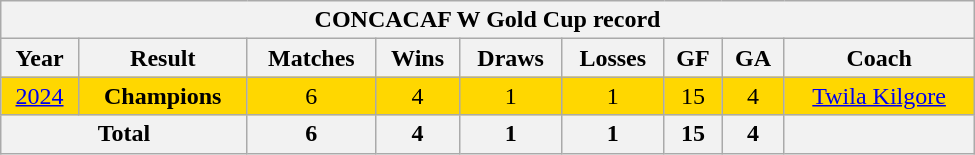<table class="wikitable"  style="text-align:center; width:650px;">
<tr>
<th colspan=9><strong>CONCACAF W Gold Cup record</strong></th>
</tr>
<tr>
<th>Year</th>
<th>Result</th>
<th>Matches</th>
<th>Wins</th>
<th>Draws</th>
<th>Losses</th>
<th>GF</th>
<th>GA</th>
<th>Coach</th>
</tr>
<tr style="background:gold;">
<td> <a href='#'>2024</a></td>
<td><strong>Champions</strong></td>
<td>6</td>
<td>4</td>
<td>1</td>
<td>1</td>
<td>15</td>
<td>4</td>
<td><a href='#'>Twila Kilgore</a></td>
</tr>
<tr style="font-weight:bold;">
<th colspan=2>Total</th>
<th>6</th>
<th>4</th>
<th>1</th>
<th>1</th>
<th>15</th>
<th>4</th>
<th></th>
</tr>
</table>
